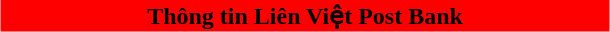<table class="toccolours" align="center" width="410px">
<tr>
<th style="background:#FF0000"><span>Thông tin Liên Việt Post Bank</span></th>
</tr>
<tr>
<td><div><br></div></td>
</tr>
</table>
